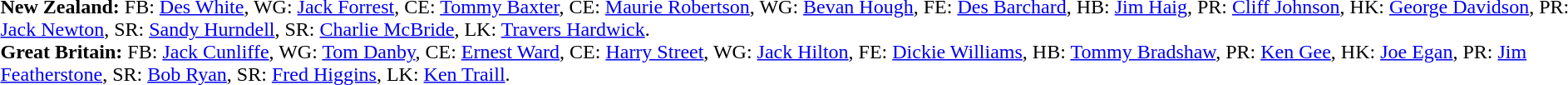<table width="100%" class="mw-collapsible mw-collapsed">
<tr>
<td valign="top" width="50%"><br><strong>New Zealand:</strong> FB: <a href='#'>Des White</a>, WG: <a href='#'>Jack Forrest</a>, CE: <a href='#'>Tommy Baxter</a>, CE: <a href='#'>Maurie Robertson</a>, WG: <a href='#'>Bevan Hough</a>, FE: <a href='#'>Des Barchard</a>, HB: <a href='#'>Jim Haig</a>, PR: <a href='#'>Cliff Johnson</a>, HK: <a href='#'>George Davidson</a>, PR: <a href='#'>Jack Newton</a>, SR: <a href='#'>Sandy Hurndell</a>, SR: <a href='#'>Charlie McBride</a>, LK: <a href='#'>Travers Hardwick</a>.<br><strong>Great Britain:</strong> FB: <a href='#'>Jack Cunliffe</a>, WG: <a href='#'>Tom Danby</a>, CE: <a href='#'>Ernest Ward</a>, CE: <a href='#'>Harry Street</a>, WG: <a href='#'>Jack Hilton</a>, FE: <a href='#'>Dickie Williams</a>, HB: <a href='#'>Tommy Bradshaw</a>, PR: <a href='#'>Ken Gee</a>, HK: <a href='#'>Joe Egan</a>, PR: <a href='#'>Jim Featherstone</a>, SR: <a href='#'>Bob Ryan</a>, SR: <a href='#'>Fred Higgins</a>, LK: <a href='#'>Ken Traill</a>.</td>
</tr>
</table>
